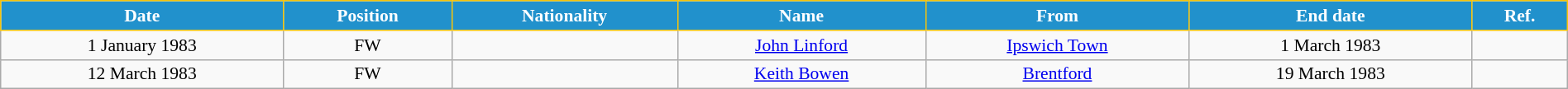<table class="wikitable" style="text-align:center; font-size:90%; width:100%;">
<tr>
<th style="background:#2191CC; color:white; border:1px solid #F7C408; text-align:center;">Date</th>
<th style="background:#2191CC; color:white; border:1px solid #F7C408; text-align:center;">Position</th>
<th style="background:#2191CC; color:white; border:1px solid #F7C408; text-align:center;">Nationality</th>
<th style="background:#2191CC; color:white; border:1px solid #F7C408; text-align:center;">Name</th>
<th style="background:#2191CC; color:white; border:1px solid #F7C408; text-align:center;">From</th>
<th style="background:#2191CC; color:white; border:1px solid #F7C408; text-align:center;">End date</th>
<th style="background:#2191CC; color:white; border:1px solid #F7C408; text-align:center;">Ref.</th>
</tr>
<tr>
<td>1 January 1983</td>
<td>FW</td>
<td></td>
<td><a href='#'>John Linford</a></td>
<td> <a href='#'>Ipswich Town</a></td>
<td>1 March 1983</td>
<td></td>
</tr>
<tr>
<td>12 March 1983</td>
<td>FW</td>
<td></td>
<td><a href='#'>Keith Bowen</a></td>
<td> <a href='#'>Brentford</a></td>
<td>19 March 1983</td>
<td></td>
</tr>
</table>
